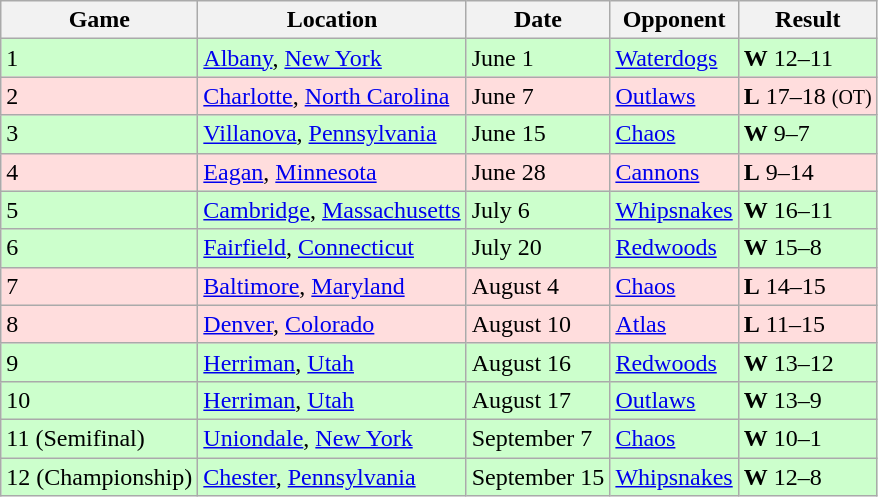<table class="wikitable">
<tr>
<th>Game</th>
<th>Location</th>
<th>Date</th>
<th>Opponent</th>
<th>Result</th>
</tr>
<tr bgcolor="#CCFFCC">
<td>1</td>
<td><a href='#'>Albany</a>, <a href='#'>New York</a></td>
<td>June 1</td>
<td><a href='#'>Waterdogs</a></td>
<td><strong>W</strong> 12–11</td>
</tr>
<tr bgcolor="#FFDDDD">
<td>2</td>
<td><a href='#'>Charlotte</a>, <a href='#'>North Carolina</a></td>
<td>June 7</td>
<td><a href='#'>Outlaws</a></td>
<td><strong>L</strong> 17–18 <small>(OT)</small></td>
</tr>
<tr bgcolor="#CCFFCC">
<td>3</td>
<td><a href='#'>Villanova</a>, <a href='#'>Pennsylvania</a></td>
<td>June 15</td>
<td><a href='#'>Chaos</a></td>
<td><strong>W</strong> 9–7</td>
</tr>
<tr bgcolor="#FFDDDD">
<td>4</td>
<td><a href='#'>Eagan</a>, <a href='#'>Minnesota</a></td>
<td>June 28</td>
<td><a href='#'>Cannons</a></td>
<td><strong>L</strong> 9–14</td>
</tr>
<tr bgcolor="#CCFFCC">
<td>5</td>
<td><a href='#'>Cambridge</a>, <a href='#'>Massachusetts</a></td>
<td>July 6</td>
<td><a href='#'>Whipsnakes</a></td>
<td><strong>W</strong> 16–11</td>
</tr>
<tr bgcolor="#CCFFCC">
<td>6</td>
<td><a href='#'>Fairfield</a>, <a href='#'>Connecticut</a></td>
<td>July 20</td>
<td><a href='#'>Redwoods</a></td>
<td><strong>W</strong> 15–8</td>
</tr>
<tr bgcolor="#FFDDDD">
<td>7</td>
<td><a href='#'>Baltimore</a>, <a href='#'>Maryland</a></td>
<td>August 4</td>
<td><a href='#'>Chaos</a></td>
<td><strong>L</strong> 14–15</td>
</tr>
<tr bgcolor="#FFDDDD">
<td>8</td>
<td><a href='#'>Denver</a>, <a href='#'>Colorado</a></td>
<td>August 10</td>
<td><a href='#'>Atlas</a></td>
<td><strong>L</strong> 11–15</td>
</tr>
<tr bgcolor="#CCFFCC">
<td>9</td>
<td><a href='#'>Herriman</a>, <a href='#'>Utah</a></td>
<td>August 16</td>
<td><a href='#'>Redwoods</a></td>
<td><strong>W</strong> 13–12</td>
</tr>
<tr bgcolor="#CCFFCC">
<td>10</td>
<td><a href='#'>Herriman</a>, <a href='#'>Utah</a></td>
<td>August 17</td>
<td><a href='#'>Outlaws</a></td>
<td><strong>W</strong> 13–9</td>
</tr>
<tr bgcolor="#CCFFCC">
<td>11 (Semifinal)</td>
<td><a href='#'>Uniondale</a>, <a href='#'>New York</a></td>
<td>September 7</td>
<td><a href='#'>Chaos</a></td>
<td><strong>W</strong> 10–1</td>
</tr>
<tr bgcolor="#CCFFCC">
<td>12 (Championship)</td>
<td><a href='#'>Chester</a>, <a href='#'>Pennsylvania</a></td>
<td>September 15</td>
<td><a href='#'>Whipsnakes</a></td>
<td><strong>W</strong> 12–8</td>
</tr>
</table>
